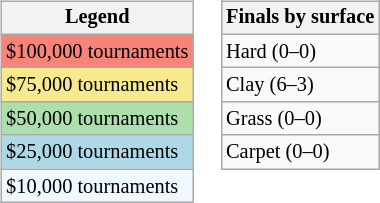<table>
<tr valign=top>
<td><br><table class=wikitable style="font-size:85%">
<tr>
<th>Legend</th>
</tr>
<tr style="background:#f88379;">
<td>$100,000 tournaments</td>
</tr>
<tr style="background:#f7e98e;">
<td>$75,000 tournaments</td>
</tr>
<tr style="background:#addfad;">
<td>$50,000 tournaments</td>
</tr>
<tr style="background:lightblue;">
<td>$25,000 tournaments</td>
</tr>
<tr style="background:#f0f8ff;">
<td>$10,000 tournaments</td>
</tr>
</table>
</td>
<td><br><table class=wikitable style="font-size:85%">
<tr>
<th>Finals by surface</th>
</tr>
<tr>
<td>Hard (0–0)</td>
</tr>
<tr>
<td>Clay (6–3)</td>
</tr>
<tr>
<td>Grass (0–0)</td>
</tr>
<tr>
<td>Carpet (0–0)</td>
</tr>
</table>
</td>
</tr>
</table>
